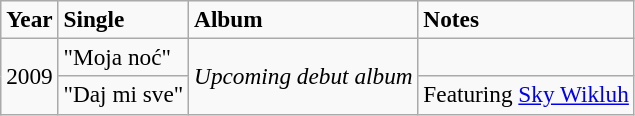<table class="sortable wikitable" style="font-size:97%;">
<tr>
<td><strong>Year</strong></td>
<td><strong>Single</strong></td>
<td><strong>Album</strong></td>
<td><strong>Notes</strong></td>
</tr>
<tr>
<td rowspan="2">2009</td>
<td>"Moja noć"</td>
<td rowspan="2"><em>Upcoming debut album</em></td>
<td></td>
</tr>
<tr>
<td>"Daj mi sve"</td>
<td>Featuring <a href='#'>Sky Wikluh</a></td>
</tr>
</table>
